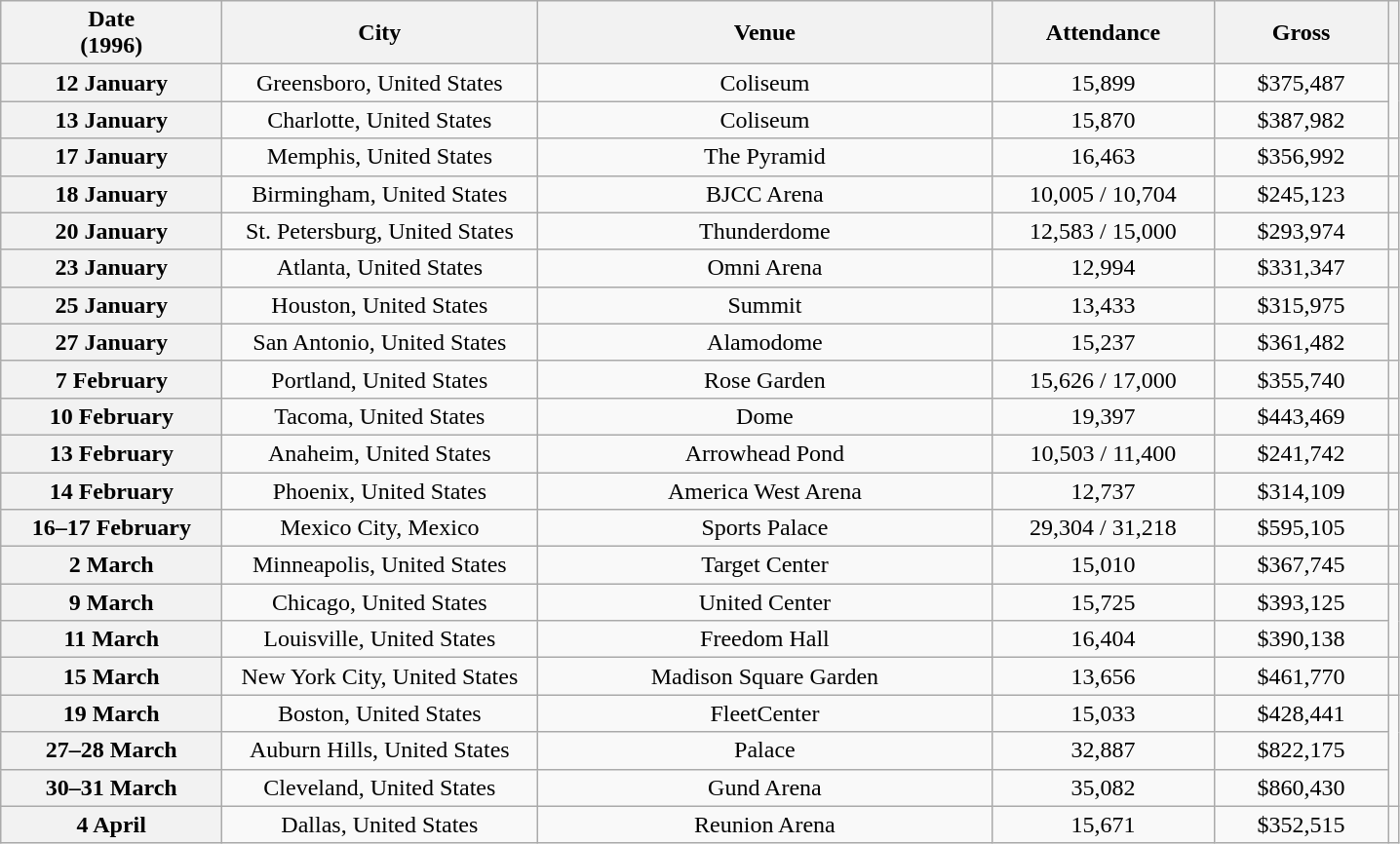<table class="wikitable sortable plainrowheaders" style="text-align:center;">
<tr>
<th scope="col" style="width:9em;">Date<br>(1996)</th>
<th scope="col" style="width:13em;">City</th>
<th scope="col" style="width:19em;">Venue</th>
<th scope="col" style="width:9em;">Attendance</th>
<th scope="col" style="width:7em;">Gross</th>
<th scope="col" class="unsortable"></th>
</tr>
<tr>
<th scope="row" style="text-align:center;">12 January</th>
<td>Greensboro, United States</td>
<td>Coliseum</td>
<td>15,899</td>
<td>$375,487</td>
<td rowspan="2"></td>
</tr>
<tr>
<th scope="row" style="text-align:center;">13 January</th>
<td>Charlotte, United States</td>
<td>Coliseum</td>
<td>15,870</td>
<td>$387,982</td>
</tr>
<tr>
<th scope="row" style="text-align:center;">17 January</th>
<td>Memphis, United States</td>
<td>The Pyramid</td>
<td>16,463</td>
<td>$356,992</td>
<td></td>
</tr>
<tr>
<th scope="row" style="text-align:center;">18 January</th>
<td>Birmingham, United States</td>
<td>BJCC Arena</td>
<td>10,005 / 10,704</td>
<td>$245,123</td>
<td></td>
</tr>
<tr>
<th scope="row" style="text-align:center;">20 January</th>
<td>St. Petersburg, United States</td>
<td>Thunderdome</td>
<td>12,583 / 15,000</td>
<td>$293,974</td>
<td></td>
</tr>
<tr>
<th scope="row" style="text-align:center;">23 January</th>
<td>Atlanta, United States</td>
<td>Omni Arena</td>
<td>12,994</td>
<td>$331,347</td>
<td></td>
</tr>
<tr>
<th scope="row" style="text-align:center;">25 January</th>
<td>Houston, United States</td>
<td>Summit</td>
<td>13,433</td>
<td>$315,975</td>
<td rowspan="2"></td>
</tr>
<tr>
<th scope="row" style="text-align:center;">27 January</th>
<td>San Antonio, United States</td>
<td>Alamodome</td>
<td>15,237</td>
<td>$361,482</td>
</tr>
<tr>
<th scope="row" style="text-align:center;">7 February</th>
<td>Portland, United States</td>
<td>Rose Garden</td>
<td>15,626 / 17,000</td>
<td>$355,740</td>
<td></td>
</tr>
<tr>
<th scope="row" style="text-align:center;">10 February</th>
<td>Tacoma, United States</td>
<td>Dome</td>
<td>19,397</td>
<td>$443,469</td>
<td></td>
</tr>
<tr>
<th scope="row" style="text-align:center;">13 February</th>
<td>Anaheim, United States</td>
<td>Arrowhead Pond</td>
<td>10,503 / 11,400</td>
<td>$241,742</td>
<td></td>
</tr>
<tr>
<th scope="row" style="text-align:center;">14 February</th>
<td>Phoenix, United States</td>
<td>America West Arena</td>
<td>12,737</td>
<td>$314,109</td>
<td></td>
</tr>
<tr>
<th scope="row" style="text-align:center;">16–17 February</th>
<td>Mexico City, Mexico</td>
<td>Sports Palace</td>
<td>29,304 / 31,218</td>
<td>$595,105</td>
<td></td>
</tr>
<tr>
<th scope="row" style="text-align:center;">2 March</th>
<td>Minneapolis, United States</td>
<td>Target Center</td>
<td>15,010</td>
<td>$367,745</td>
<td></td>
</tr>
<tr>
<th scope="row" style="text-align:center;">9 March</th>
<td>Chicago, United States</td>
<td>United Center</td>
<td>15,725</td>
<td>$393,125</td>
<td rowspan="2"></td>
</tr>
<tr>
<th scope="row" style="text-align:center;">11 March</th>
<td>Louisville, United States</td>
<td>Freedom Hall</td>
<td>16,404</td>
<td>$390,138</td>
</tr>
<tr>
<th scope="row" style="text-align:center;">15 March</th>
<td>New York City, United States</td>
<td>Madison Square Garden</td>
<td>13,656</td>
<td>$461,770</td>
<td></td>
</tr>
<tr>
<th scope="row" style="text-align:center;">19 March</th>
<td>Boston, United States</td>
<td>FleetCenter</td>
<td>15,033</td>
<td>$428,441</td>
<td rowspan="3"></td>
</tr>
<tr>
<th scope="row" style="text-align:center;">27–28 March</th>
<td>Auburn Hills, United States</td>
<td>Palace</td>
<td>32,887</td>
<td>$822,175</td>
</tr>
<tr>
<th scope="row" style="text-align:center;">30–31 March</th>
<td>Cleveland, United States</td>
<td>Gund Arena</td>
<td>35,082</td>
<td>$860,430</td>
</tr>
<tr>
<th scope="row" style="text-align:center;">4 April</th>
<td>Dallas, United States</td>
<td>Reunion Arena</td>
<td>15,671</td>
<td>$352,515</td>
<td></td>
</tr>
</table>
